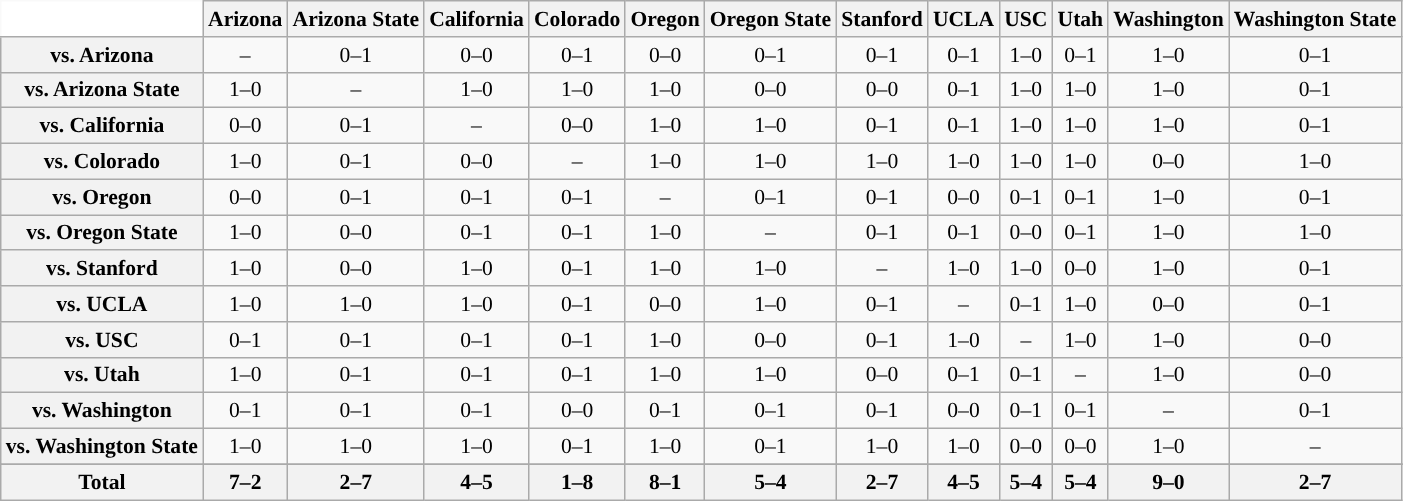<table class="wikitable" style="white-space:nowrap;font-size:90%;">
<tr>
<th colspan=1 style="background:white; border-top-style:hidden; border-left-style:hidden;"   width=110> </th>
<th><strong>Arizona</strong></th>
<th style=><strong>Arizona State</strong></th>
<th style=><strong>California</strong></th>
<th style=><strong>Colorado</strong></th>
<th style=><strong>Oregon</strong></th>
<th style=><strong>Oregon State</strong></th>
<th style=><strong>Stanford</strong></th>
<th style=><strong>UCLA</strong></th>
<th style=><strong>USC</strong></th>
<th style=><strong>Utah</strong></th>
<th style=><strong>Washington</strong></th>
<th style=><strong>Washington State</strong></th>
</tr>
<tr style="text-align:center;">
<th>vs. Arizona</th>
<td>–</td>
<td>0–1</td>
<td>0–0</td>
<td>0–1</td>
<td>0–0</td>
<td>0–1</td>
<td>0–1</td>
<td>0–1</td>
<td>1–0</td>
<td>0–1</td>
<td>1–0</td>
<td>0–1</td>
</tr>
<tr style="text-align:center;">
<th>vs. Arizona State</th>
<td>1–0</td>
<td>–</td>
<td>1–0</td>
<td>1–0</td>
<td>1–0</td>
<td>0–0</td>
<td>0–0</td>
<td>0–1</td>
<td>1–0</td>
<td>1–0</td>
<td>1–0</td>
<td>0–1</td>
</tr>
<tr style="text-align:center;">
<th>vs. California</th>
<td>0–0</td>
<td>0–1</td>
<td>–</td>
<td>0–0</td>
<td>1–0</td>
<td>1–0</td>
<td>0–1</td>
<td>0–1</td>
<td>1–0</td>
<td>1–0</td>
<td>1–0</td>
<td>0–1</td>
</tr>
<tr style="text-align:center;">
<th>vs. Colorado</th>
<td>1–0</td>
<td>0–1</td>
<td>0–0</td>
<td>–</td>
<td>1–0</td>
<td>1–0</td>
<td>1–0</td>
<td>1–0</td>
<td>1–0</td>
<td>1–0</td>
<td>0–0</td>
<td>1–0</td>
</tr>
<tr style="text-align:center;">
<th>vs. Oregon</th>
<td>0–0</td>
<td>0–1</td>
<td>0–1</td>
<td>0–1</td>
<td>–</td>
<td>0–1</td>
<td>0–1</td>
<td>0–0</td>
<td>0–1</td>
<td>0–1</td>
<td>1–0</td>
<td>0–1</td>
</tr>
<tr style="text-align:center;">
<th>vs. Oregon State</th>
<td>1–0</td>
<td>0–0</td>
<td>0–1</td>
<td>0–1</td>
<td>1–0</td>
<td>–</td>
<td>0–1</td>
<td>0–1</td>
<td>0–0</td>
<td>0–1</td>
<td>1–0</td>
<td>1–0</td>
</tr>
<tr style="text-align:center;">
<th>vs. Stanford</th>
<td>1–0</td>
<td>0–0</td>
<td>1–0</td>
<td>0–1</td>
<td>1–0</td>
<td>1–0</td>
<td>–</td>
<td>1–0</td>
<td>1–0</td>
<td>0–0</td>
<td>1–0</td>
<td>0–1</td>
</tr>
<tr style="text-align:center;">
<th>vs. UCLA</th>
<td>1–0</td>
<td>1–0</td>
<td>1–0</td>
<td>0–1</td>
<td>0–0</td>
<td>1–0</td>
<td>0–1</td>
<td>–</td>
<td>0–1</td>
<td>1–0</td>
<td>0–0</td>
<td>0–1</td>
</tr>
<tr style="text-align:center;">
<th>vs. USC</th>
<td>0–1</td>
<td>0–1</td>
<td>0–1</td>
<td>0–1</td>
<td>1–0</td>
<td>0–0</td>
<td>0–1</td>
<td>1–0</td>
<td>–</td>
<td>1–0</td>
<td>1–0</td>
<td>0–0</td>
</tr>
<tr style="text-align:center;">
<th>vs. Utah</th>
<td>1–0</td>
<td>0–1</td>
<td>0–1</td>
<td>0–1</td>
<td>1–0</td>
<td>1–0</td>
<td>0–0</td>
<td>0–1</td>
<td>0–1</td>
<td>–</td>
<td>1–0</td>
<td>0–0</td>
</tr>
<tr style="text-align:center;">
<th>vs. Washington</th>
<td>0–1</td>
<td>0–1</td>
<td>0–1</td>
<td>0–0</td>
<td>0–1</td>
<td>0–1</td>
<td>0–1</td>
<td>0–0</td>
<td>0–1</td>
<td>0–1</td>
<td>–</td>
<td>0–1</td>
</tr>
<tr style="text-align:center;">
<th>vs. Washington State</th>
<td>1–0</td>
<td>1–0</td>
<td>1–0</td>
<td>0–1</td>
<td>1–0</td>
<td>0–1</td>
<td>1–0</td>
<td>1–0</td>
<td>0–0</td>
<td>0–0</td>
<td>1–0</td>
<td>–</td>
</tr>
<tr style="text-align:center;">
</tr>
<tr style="text-align:center;">
<th>Total</th>
<th>7–2</th>
<th>2–7</th>
<th>4–5</th>
<th>1–8</th>
<th>8–1</th>
<th>5–4</th>
<th>2–7</th>
<th>4–5</th>
<th>5–4</th>
<th>5–4</th>
<th>9–0</th>
<th>2–7</th>
</tr>
</table>
